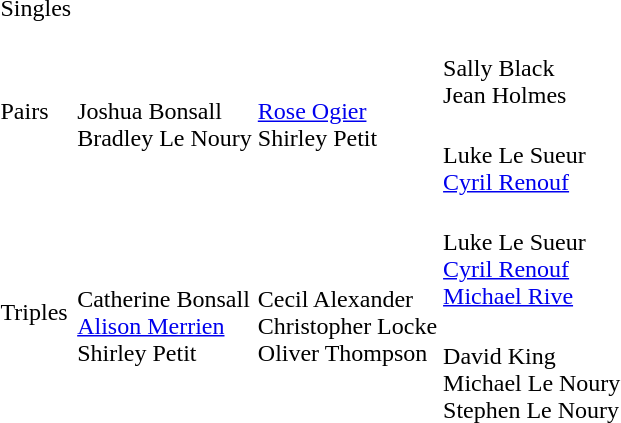<table>
<tr>
<td rowspan=2>Singles</td>
<td rowspan=2> </td>
<td rowspan=2></td>
<td></td>
</tr>
<tr>
<td></td>
</tr>
<tr>
<td rowspan=2>Pairs</td>
<td rowspan=2><br>Joshua Bonsall<br>Bradley Le Noury</td>
<td rowspan=2><br><a href='#'>Rose Ogier</a><br>Shirley Petit</td>
<td> <br>Sally Black<br>Jean Holmes</td>
</tr>
<tr>
<td><br>Luke Le Sueur<br><a href='#'>Cyril Renouf</a></td>
</tr>
<tr>
<td rowspan=2>Triples</td>
<td rowspan=2 nowrap> <br> Catherine Bonsall <br> <a href='#'>Alison Merrien</a> <br> Shirley Petit</td>
<td rowspan=2 nowrap>  <br> Cecil Alexander <br> Christopher Locke <br> Oliver Thompson</td>
<td> <br> Luke Le Sueur <br> <a href='#'>Cyril Renouf</a> <br> <a href='#'>Michael Rive</a></td>
</tr>
<tr>
<td nowrap> <br> David King <br> Michael Le Noury <br> Stephen Le Noury</td>
</tr>
</table>
